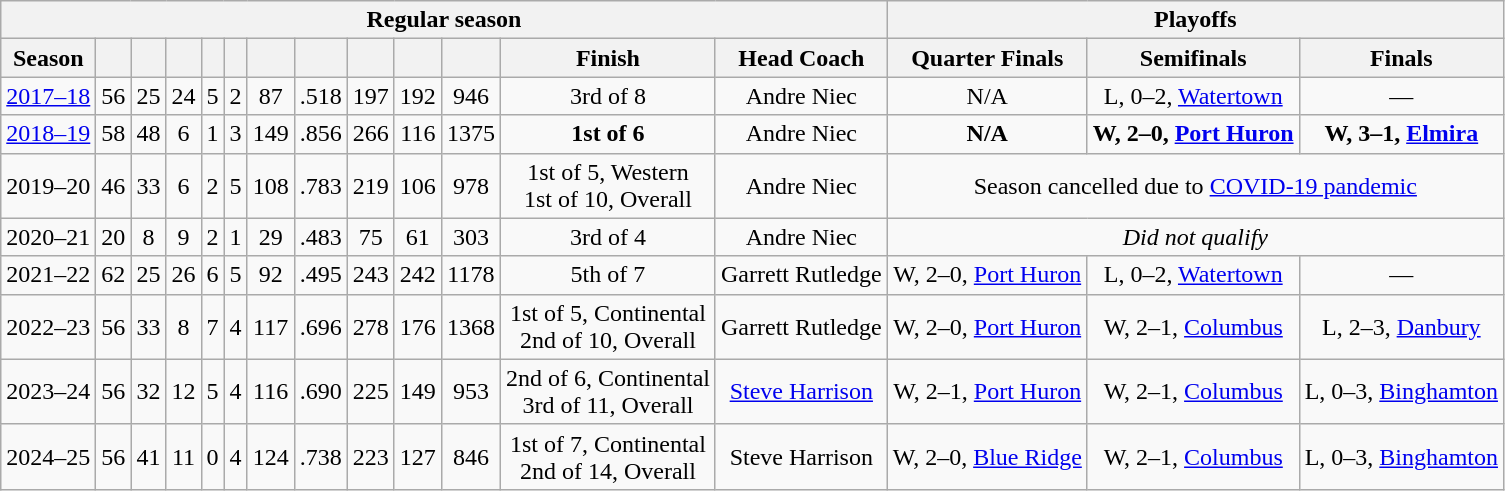<table class="wikitable" style="text-align:center">
<tr>
<th colspan="13">Regular season</th>
<th colspan="3">Playoffs</th>
</tr>
<tr>
<th>Season</th>
<th></th>
<th></th>
<th></th>
<th></th>
<th></th>
<th></th>
<th></th>
<th></th>
<th></th>
<th></th>
<th>Finish</th>
<th>Head Coach</th>
<th>Quarter Finals</th>
<th>Semifinals</th>
<th>Finals</th>
</tr>
<tr>
<td><a href='#'>2017–18</a></td>
<td>56</td>
<td>25</td>
<td>24</td>
<td>5</td>
<td>2</td>
<td>87</td>
<td>.518</td>
<td>197</td>
<td>192</td>
<td>946</td>
<td>3rd of 8</td>
<td>Andre Niec</td>
<td>N/A</td>
<td>L, 0–2, <a href='#'>Watertown</a></td>
<td>—</td>
</tr>
<tr>
<td><a href='#'>2018–19</a></td>
<td>58</td>
<td>48</td>
<td>6</td>
<td>1</td>
<td>3</td>
<td>149</td>
<td>.856</td>
<td>266</td>
<td>116</td>
<td>1375</td>
<td><strong>1st of 6</strong></td>
<td>Andre Niec</td>
<td><strong>N/A</strong></td>
<td><strong>W, 2–0, <a href='#'>Port Huron</a></strong></td>
<td><strong>W, 3–1, <a href='#'>Elmira</a></strong></td>
</tr>
<tr>
<td>2019–20</td>
<td>46</td>
<td>33</td>
<td>6</td>
<td>2</td>
<td>5</td>
<td>108</td>
<td>.783</td>
<td>219</td>
<td>106</td>
<td>978</td>
<td>1st of 5, Western<br>1st of 10, Overall</td>
<td>Andre Niec</td>
<td colspan="3">Season cancelled due to <a href='#'>COVID-19 pandemic</a></td>
</tr>
<tr>
<td>2020–21</td>
<td>20</td>
<td>8</td>
<td>9</td>
<td>2</td>
<td>1</td>
<td>29</td>
<td>.483</td>
<td>75</td>
<td>61</td>
<td>303</td>
<td>3rd of 4</td>
<td>Andre Niec</td>
<td colspan="3"><em>Did not qualify</em></td>
</tr>
<tr>
<td>2021–22</td>
<td>62</td>
<td>25</td>
<td>26</td>
<td>6</td>
<td>5</td>
<td>92</td>
<td>.495</td>
<td>243</td>
<td>242</td>
<td>1178</td>
<td>5th of 7</td>
<td>Garrett Rutledge</td>
<td>W, 2–0, <a href='#'>Port Huron</a></td>
<td>L, 0–2, <a href='#'>Watertown</a></td>
<td>—</td>
</tr>
<tr>
<td>2022–23</td>
<td>56</td>
<td>33</td>
<td>8</td>
<td>7</td>
<td>4</td>
<td>117</td>
<td>.696</td>
<td>278</td>
<td>176</td>
<td>1368</td>
<td>1st of 5, Continental<br>2nd of 10, Overall</td>
<td>Garrett Rutledge</td>
<td>W, 2–0, <a href='#'>Port Huron</a></td>
<td>W, 2–1, <a href='#'>Columbus</a></td>
<td>L, 2–3, <a href='#'>Danbury</a></td>
</tr>
<tr>
<td>2023–24</td>
<td>56</td>
<td>32</td>
<td>12</td>
<td>5</td>
<td>4</td>
<td>116</td>
<td>.690</td>
<td>225</td>
<td>149</td>
<td>953</td>
<td>2nd of 6, Continental<br>3rd of 11, Overall</td>
<td><a href='#'>Steve Harrison</a></td>
<td>W, 2–1, <a href='#'>Port Huron</a></td>
<td>W, 2–1, <a href='#'>Columbus</a></td>
<td>L, 0–3, <a href='#'>Binghamton</a></td>
</tr>
<tr>
<td>2024–25</td>
<td>56</td>
<td>41</td>
<td>11</td>
<td>0</td>
<td>4</td>
<td>124</td>
<td>.738</td>
<td>223</td>
<td>127</td>
<td>846</td>
<td>1st of 7, Continental<br>2nd of 14, Overall</td>
<td>Steve Harrison</td>
<td>W, 2–0, <a href='#'>Blue Ridge</a></td>
<td>W, 2–1, <a href='#'>Columbus</a></td>
<td>L, 0–3, <a href='#'>Binghamton</a></td>
</tr>
</table>
